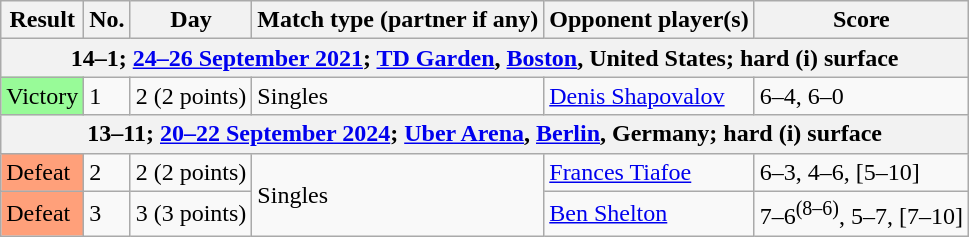<table class=wikitable>
<tr>
<th>Result</th>
<th>No.</th>
<th>Day</th>
<th>Match type (partner if any)</th>
<th>Opponent player(s)</th>
<th>Score</th>
</tr>
<tr>
<th colspan=6>14–1; <a href='#'>24–26 September 2021</a>; <a href='#'>TD Garden</a>, <a href='#'>Boston</a>, United States; hard (i) surface</th>
</tr>
<tr>
<td bgcolor=98fb98>Victory</td>
<td>1</td>
<td>2 (2 points)</td>
<td>Singles</td>
<td> <a href='#'>Denis Shapovalov</a></td>
<td>6–4, 6–0</td>
</tr>
<tr>
<th colspan=6>13–11; <a href='#'>20–22 September 2024</a>; <a href='#'>Uber Arena</a>, <a href='#'>Berlin</a>, Germany; hard (i) surface</th>
</tr>
<tr>
<td bgcolor=ffa07a>Defeat</td>
<td>2</td>
<td>2 (2 points)</td>
<td rowspan=2>Singles</td>
<td> <a href='#'>Frances Tiafoe</a></td>
<td>6–3, 4–6, [5–10]</td>
</tr>
<tr>
<td bgcolor=ffa07a>Defeat</td>
<td>3</td>
<td>3 (3 points)</td>
<td> <a href='#'>Ben Shelton</a></td>
<td>7–6<sup>(8–6)</sup>, 5–7, [7–10]</td>
</tr>
</table>
